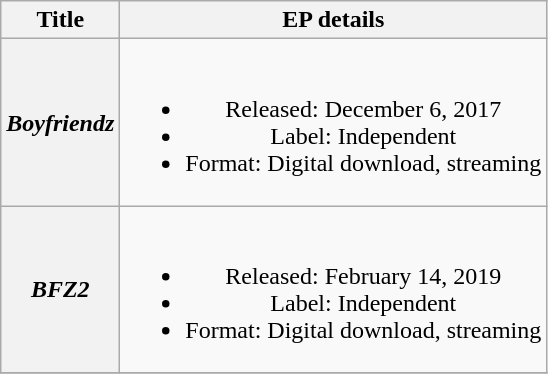<table class="wikitable plainrowheaders" style="text-align:center;">
<tr>
<th>Title</th>
<th>EP details</th>
</tr>
<tr>
<th scope="row"><em>Boyfriendz</em></th>
<td><br><ul><li>Released: December 6, 2017</li><li>Label: Independent</li><li>Format: Digital download, streaming</li></ul></td>
</tr>
<tr>
<th scope="row"><em>BFZ2</em></th>
<td><br><ul><li>Released: February 14, 2019</li><li>Label: Independent</li><li>Format: Digital download, streaming</li></ul></td>
</tr>
<tr>
</tr>
</table>
